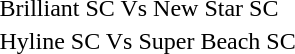<table>
<tr>
<td>Brilliant SC Vs New Star SC</td>
</tr>
<tr>
<td>Hyline SC Vs Super Beach SC</td>
</tr>
</table>
